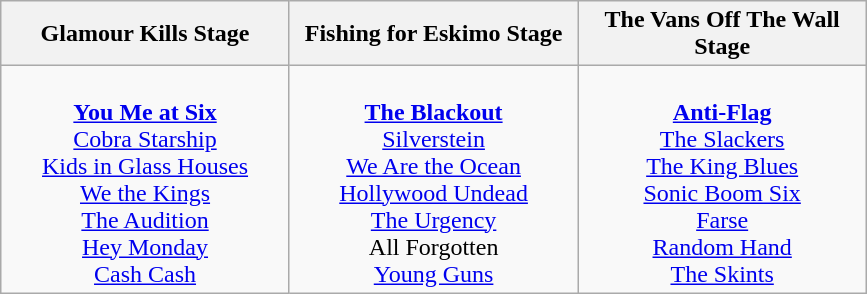<table class="wikitable">
<tr>
<th>Glamour Kills Stage</th>
<th>Fishing for Eskimo Stage</th>
<th>The Vans Off The Wall Stage</th>
</tr>
<tr>
<td valign="top" align="center" width=185><br><strong><a href='#'>You Me at Six</a></strong>
<br><a href='#'>Cobra Starship</a>
<br><a href='#'>Kids in Glass Houses</a>
<br><a href='#'>We the Kings</a>
<br><a href='#'>The Audition</a>
<br><a href='#'>Hey Monday</a>
<br><a href='#'>Cash Cash</a></td>
<td valign="top" align="center" width=185><br><strong><a href='#'>The Blackout</a></strong>
<br><a href='#'>Silverstein</a>
<br><a href='#'>We Are the Ocean</a>
<br><a href='#'>Hollywood Undead</a>
<br><a href='#'>The Urgency</a>
<br>All Forgotten
<br><a href='#'>Young Guns</a></td>
<td valign="top" align="center" width=185><br><strong><a href='#'>Anti-Flag</a></strong>
<br><a href='#'>The Slackers</a>
<br><a href='#'>The King Blues</a>
<br><a href='#'>Sonic Boom Six</a>
<br><a href='#'>Farse</a>
<br><a href='#'>Random Hand</a>
<br><a href='#'>The Skints</a></td>
</tr>
</table>
